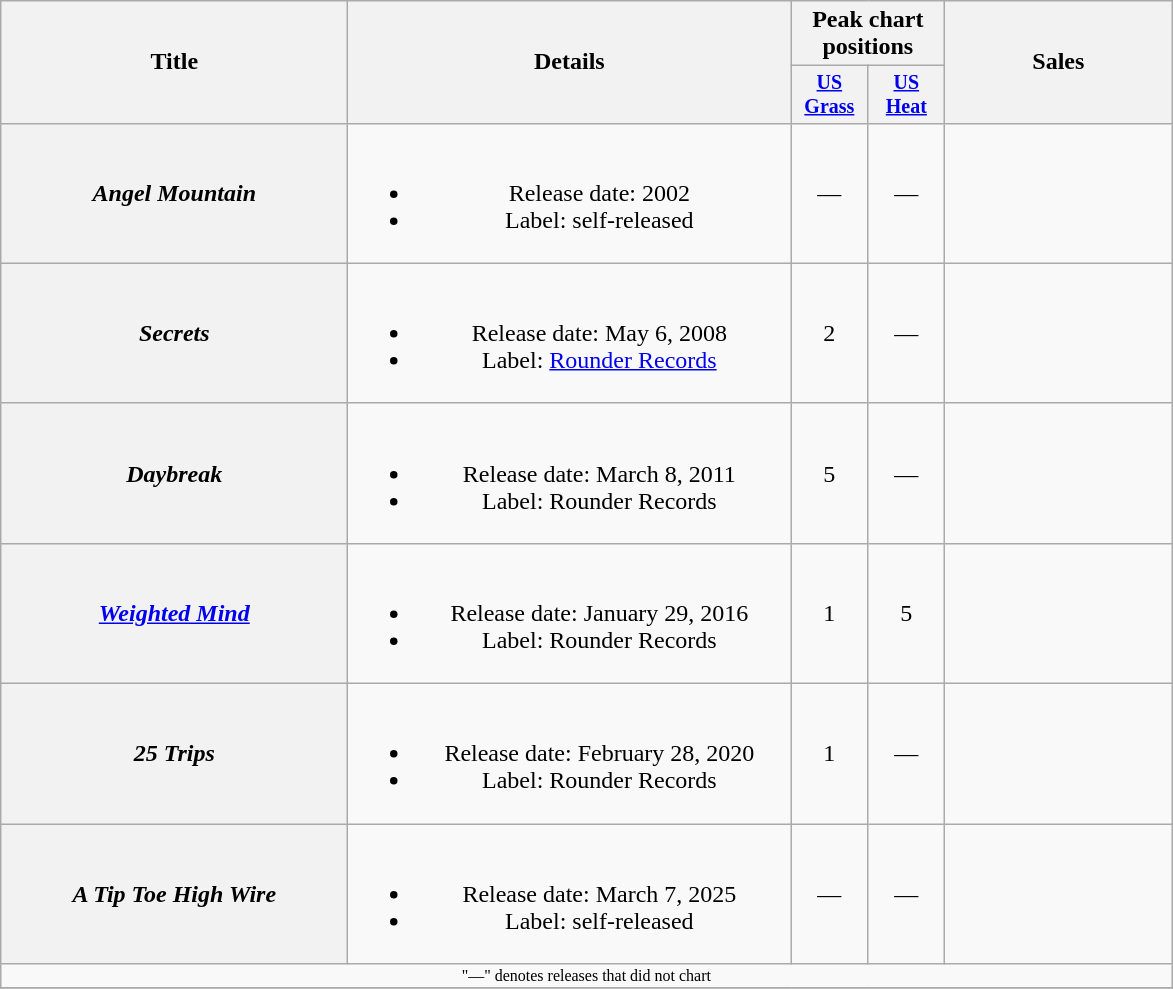<table class="wikitable plainrowheaders" style="text-align:center;">
<tr>
<th rowspan="2" style="width:14em;">Title</th>
<th rowspan="2" style="width:18em;">Details</th>
<th colspan="2">Peak chart<br>positions</th>
<th rowspan="2" style="width:9em;">Sales</th>
</tr>
<tr style="font-size:smaller;">
<th width="45"><a href='#'>US Grass</a><br></th>
<th width="45"><a href='#'>US Heat</a><br></th>
</tr>
<tr>
<th scope="row"><em>Angel Mountain</em></th>
<td><br><ul><li>Release date: 2002</li><li>Label: self-released</li></ul></td>
<td>—</td>
<td>—</td>
<td></td>
</tr>
<tr>
<th scope="row"><em>Secrets</em></th>
<td><br><ul><li>Release date: May 6, 2008</li><li>Label: <a href='#'>Rounder Records</a></li></ul></td>
<td>2</td>
<td>—</td>
<td></td>
</tr>
<tr>
<th scope="row"><em>Daybreak</em></th>
<td><br><ul><li>Release date: March 8, 2011</li><li>Label: Rounder Records</li></ul></td>
<td>5</td>
<td>—</td>
<td></td>
</tr>
<tr>
<th scope="row"><em><a href='#'>Weighted Mind</a></em></th>
<td><br><ul><li>Release date: January 29, 2016</li><li>Label: Rounder Records</li></ul></td>
<td>1</td>
<td>5</td>
<td></td>
</tr>
<tr>
<th scope="row"><em>25 Trips</em></th>
<td><br><ul><li>Release date: February 28, 2020</li><li>Label: Rounder Records</li></ul></td>
<td>1</td>
<td>—</td>
<td></td>
</tr>
<tr>
<th scope="row"><em>A Tip Toe High Wire</em></th>
<td><br><ul><li>Release date: March 7, 2025</li><li>Label: self-released</li></ul></td>
<td>—</td>
<td>—</td>
<td></td>
</tr>
<tr>
<td colspan="6" style="font-size:8pt">"—" denotes releases that did not chart</td>
</tr>
<tr>
</tr>
</table>
